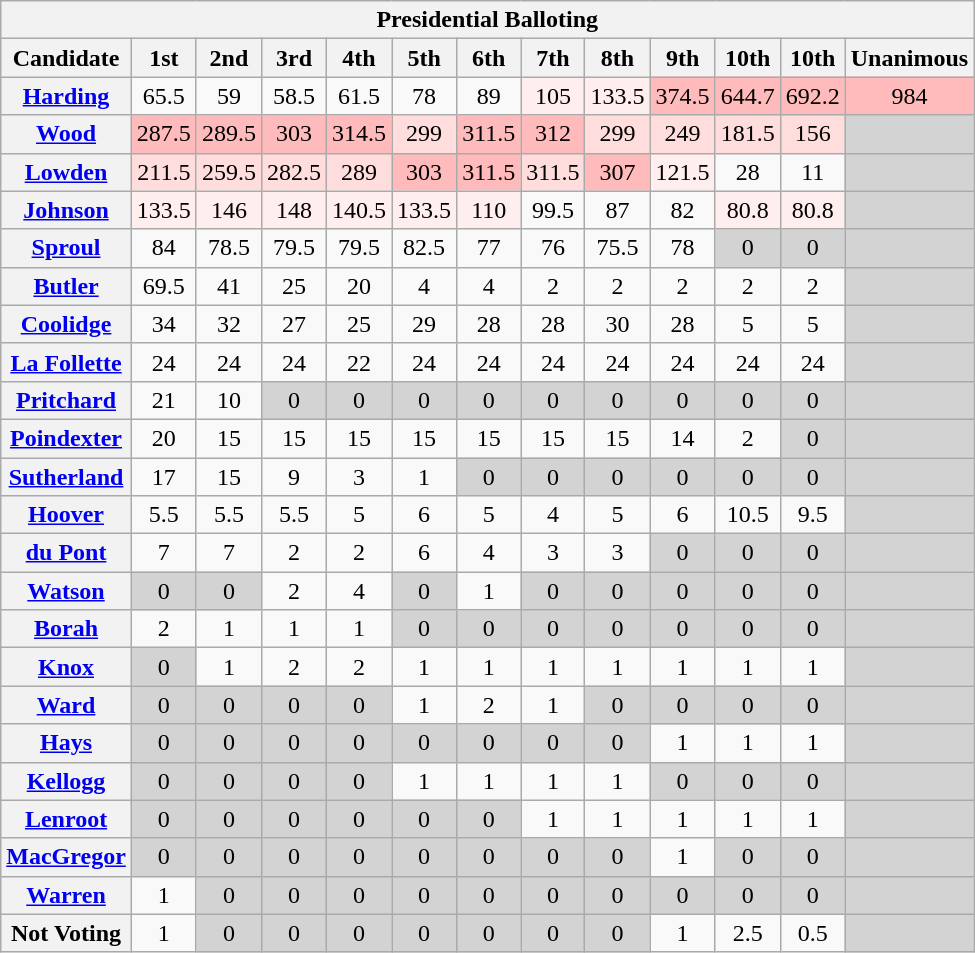<table class="wikitable sortable" style="text-align:center">
<tr>
<th colspan="13"><strong>Presidential Balloting</strong></th>
</tr>
<tr>
<th>Candidate</th>
<th>1st</th>
<th>2nd</th>
<th>3rd</th>
<th>4th</th>
<th>5th</th>
<th>6th</th>
<th>7th</th>
<th>8th</th>
<th>9th</th>
<th>10th</th>
<th>10th</th>
<th>Unanimous</th>
</tr>
<tr>
<th><a href='#'>Harding</a></th>
<td>65.5</td>
<td>59</td>
<td>58.5</td>
<td>61.5</td>
<td>78</td>
<td>89</td>
<td style="background:#fee;">105</td>
<td style="background:#fee;">133.5</td>
<td style="background:#fbb;">374.5</td>
<td style="background:#fbb;">644.7</td>
<td style="background:#fbb;">692.2</td>
<td style="background:#fbb;">984</td>
</tr>
<tr>
<th><a href='#'>Wood</a></th>
<td style="background:#fbb;">287.5</td>
<td style="background:#fbb;">289.5</td>
<td style="background:#fbb;">303</td>
<td style="background:#fbb;">314.5</td>
<td style="background:#fdd;">299</td>
<td style="background:#fbb;">311.5</td>
<td style="background:#fbb;">312</td>
<td style="background:#fdd;">299</td>
<td style="background:#fdd;">249</td>
<td style="background:#fdd;">181.5</td>
<td style="background:#fdd;">156</td>
<td style="background:#d3d3d3"></td>
</tr>
<tr>
<th><a href='#'>Lowden</a></th>
<td style="background:#fdd;">211.5</td>
<td style="background:#fdd;">259.5</td>
<td style="background:#fdd;">282.5</td>
<td style="background:#fdd;">289</td>
<td style="background:#fbb;">303</td>
<td style="background:#fbb;">311.5</td>
<td style="background:#fdd;">311.5</td>
<td style="background:#fbb;">307</td>
<td style="background:#fee;">121.5</td>
<td>28</td>
<td>11</td>
<td style="background:#d3d3d3"></td>
</tr>
<tr>
<th><a href='#'>Johnson</a></th>
<td style="background:#fee;">133.5</td>
<td style="background:#fee;">146</td>
<td style="background:#fee;">148</td>
<td style="background:#fee;">140.5</td>
<td style="background:#fee;">133.5</td>
<td style="background:#fee;">110</td>
<td>99.5</td>
<td>87</td>
<td>82</td>
<td style="background:#fee;">80.8</td>
<td style="background:#fee;">80.8</td>
<td style="background:#d3d3d3"></td>
</tr>
<tr>
<th><a href='#'>Sproul</a></th>
<td>84</td>
<td>78.5</td>
<td>79.5</td>
<td>79.5</td>
<td>82.5</td>
<td>77</td>
<td>76</td>
<td>75.5</td>
<td>78</td>
<td style="background:#d3d3d3">0</td>
<td style="background:#d3d3d3">0</td>
<td style="background:#d3d3d3"></td>
</tr>
<tr>
<th><a href='#'>Butler</a></th>
<td>69.5</td>
<td>41</td>
<td>25</td>
<td>20</td>
<td>4</td>
<td>4</td>
<td>2</td>
<td>2</td>
<td>2</td>
<td>2</td>
<td>2</td>
<td style="background:#d3d3d3"></td>
</tr>
<tr>
<th><a href='#'>Coolidge</a></th>
<td>34</td>
<td>32</td>
<td>27</td>
<td>25</td>
<td>29</td>
<td>28</td>
<td>28</td>
<td>30</td>
<td>28</td>
<td>5</td>
<td>5</td>
<td style="background:#d3d3d3"></td>
</tr>
<tr>
<th><a href='#'>La Follette</a></th>
<td>24</td>
<td>24</td>
<td>24</td>
<td>22</td>
<td>24</td>
<td>24</td>
<td>24</td>
<td>24</td>
<td>24</td>
<td>24</td>
<td>24</td>
<td style="background:#d3d3d3"></td>
</tr>
<tr>
<th><a href='#'>Pritchard</a></th>
<td>21</td>
<td>10</td>
<td style="background:#d3d3d3">0</td>
<td style="background:#d3d3d3">0</td>
<td style="background:#d3d3d3">0</td>
<td style="background:#d3d3d3">0</td>
<td style="background:#d3d3d3">0</td>
<td style="background:#d3d3d3">0</td>
<td style="background:#d3d3d3">0</td>
<td style="background:#d3d3d3">0</td>
<td style="background:#d3d3d3">0</td>
<td style="background:#d3d3d3"></td>
</tr>
<tr>
<th><a href='#'>Poindexter</a></th>
<td>20</td>
<td>15</td>
<td>15</td>
<td>15</td>
<td>15</td>
<td>15</td>
<td>15</td>
<td>15</td>
<td>14</td>
<td>2</td>
<td style="background:#d3d3d3">0</td>
<td style="background:#d3d3d3"></td>
</tr>
<tr>
<th><a href='#'>Sutherland</a></th>
<td>17</td>
<td>15</td>
<td>9</td>
<td>3</td>
<td>1</td>
<td style="background:#d3d3d3">0</td>
<td style="background:#d3d3d3">0</td>
<td style="background:#d3d3d3">0</td>
<td style="background:#d3d3d3">0</td>
<td style="background:#d3d3d3">0</td>
<td style="background:#d3d3d3">0</td>
<td style="background:#d3d3d3"></td>
</tr>
<tr>
<th><a href='#'>Hoover</a></th>
<td>5.5</td>
<td>5.5</td>
<td>5.5</td>
<td>5</td>
<td>6</td>
<td>5</td>
<td>4</td>
<td>5</td>
<td>6</td>
<td>10.5</td>
<td>9.5</td>
<td style="background:#d3d3d3"></td>
</tr>
<tr>
<th><a href='#'>du Pont</a></th>
<td>7</td>
<td>7</td>
<td>2</td>
<td>2</td>
<td>6</td>
<td>4</td>
<td>3</td>
<td>3</td>
<td style="background:#d3d3d3">0</td>
<td style="background:#d3d3d3">0</td>
<td style="background:#d3d3d3">0</td>
<td style="background:#d3d3d3"></td>
</tr>
<tr>
<th><a href='#'>Watson</a></th>
<td style="background:#d3d3d3">0</td>
<td style="background:#d3d3d3">0</td>
<td>2</td>
<td>4</td>
<td style="background:#d3d3d3">0</td>
<td>1</td>
<td style="background:#d3d3d3">0</td>
<td style="background:#d3d3d3">0</td>
<td style="background:#d3d3d3">0</td>
<td style="background:#d3d3d3">0</td>
<td style="background:#d3d3d3">0</td>
<td style="background:#d3d3d3"></td>
</tr>
<tr>
<th><a href='#'>Borah</a></th>
<td>2</td>
<td>1</td>
<td>1</td>
<td>1</td>
<td style="background:#d3d3d3">0</td>
<td style="background:#d3d3d3">0</td>
<td style="background:#d3d3d3">0</td>
<td style="background:#d3d3d3">0</td>
<td style="background:#d3d3d3">0</td>
<td style="background:#d3d3d3">0</td>
<td style="background:#d3d3d3">0</td>
<td style="background:#d3d3d3"></td>
</tr>
<tr>
<th><a href='#'>Knox</a></th>
<td style="background:#d3d3d3">0</td>
<td>1</td>
<td>2</td>
<td>2</td>
<td>1</td>
<td>1</td>
<td>1</td>
<td>1</td>
<td>1</td>
<td>1</td>
<td>1</td>
<td style="background:#d3d3d3"></td>
</tr>
<tr>
<th><a href='#'>Ward</a></th>
<td style="background:#d3d3d3">0</td>
<td style="background:#d3d3d3">0</td>
<td style="background:#d3d3d3">0</td>
<td style="background:#d3d3d3">0</td>
<td>1</td>
<td>2</td>
<td>1</td>
<td style="background:#d3d3d3">0</td>
<td style="background:#d3d3d3">0</td>
<td style="background:#d3d3d3">0</td>
<td style="background:#d3d3d3">0</td>
<td style="background:#d3d3d3"></td>
</tr>
<tr>
<th><a href='#'>Hays</a></th>
<td style="background:#d3d3d3">0</td>
<td style="background:#d3d3d3">0</td>
<td style="background:#d3d3d3">0</td>
<td style="background:#d3d3d3">0</td>
<td style="background:#d3d3d3">0</td>
<td style="background:#d3d3d3">0</td>
<td style="background:#d3d3d3">0</td>
<td style="background:#d3d3d3">0</td>
<td>1</td>
<td>1</td>
<td>1</td>
<td style="background:#d3d3d3"></td>
</tr>
<tr>
<th><a href='#'>Kellogg</a></th>
<td style="background:#d3d3d3">0</td>
<td style="background:#d3d3d3">0</td>
<td style="background:#d3d3d3">0</td>
<td style="background:#d3d3d3">0</td>
<td>1</td>
<td>1</td>
<td>1</td>
<td>1</td>
<td style="background:#d3d3d3">0</td>
<td style="background:#d3d3d3">0</td>
<td style="background:#d3d3d3">0</td>
<td style="background:#d3d3d3"></td>
</tr>
<tr>
<th><a href='#'>Lenroot</a></th>
<td style="background:#d3d3d3">0</td>
<td style="background:#d3d3d3">0</td>
<td style="background:#d3d3d3">0</td>
<td style="background:#d3d3d3">0</td>
<td style="background:#d3d3d3">0</td>
<td style="background:#d3d3d3">0</td>
<td>1</td>
<td>1</td>
<td>1</td>
<td>1</td>
<td>1</td>
<td style="background:#d3d3d3"></td>
</tr>
<tr>
<th><a href='#'>MacGregor</a></th>
<td style="background:#d3d3d3">0</td>
<td style="background:#d3d3d3">0</td>
<td style="background:#d3d3d3">0</td>
<td style="background:#d3d3d3">0</td>
<td style="background:#d3d3d3">0</td>
<td style="background:#d3d3d3">0</td>
<td style="background:#d3d3d3">0</td>
<td style="background:#d3d3d3">0</td>
<td>1</td>
<td style="background:#d3d3d3">0</td>
<td style="background:#d3d3d3">0</td>
<td style="background:#d3d3d3"></td>
</tr>
<tr>
<th><a href='#'>Warren</a></th>
<td>1</td>
<td style="background:#d3d3d3">0</td>
<td style="background:#d3d3d3">0</td>
<td style="background:#d3d3d3">0</td>
<td style="background:#d3d3d3">0</td>
<td style="background:#d3d3d3">0</td>
<td style="background:#d3d3d3">0</td>
<td style="background:#d3d3d3">0</td>
<td style="background:#d3d3d3">0</td>
<td style="background:#d3d3d3">0</td>
<td style="background:#d3d3d3">0</td>
<td style="background:#d3d3d3"></td>
</tr>
<tr>
<th>Not Voting</th>
<td>1</td>
<td style="background:#d3d3d3">0</td>
<td style="background:#d3d3d3">0</td>
<td style="background:#d3d3d3">0</td>
<td style="background:#d3d3d3">0</td>
<td style="background:#d3d3d3">0</td>
<td style="background:#d3d3d3">0</td>
<td style="background:#d3d3d3">0</td>
<td>1</td>
<td>2.5</td>
<td>0.5</td>
<td style="background:#d3d3d3"></td>
</tr>
</table>
